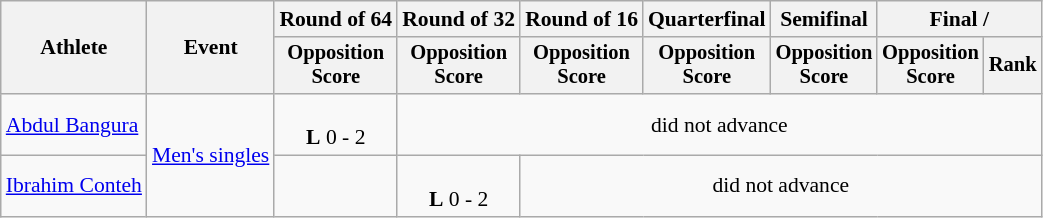<table class=wikitable style="font-size:90%">
<tr>
<th rowspan=2>Athlete</th>
<th rowspan=2>Event</th>
<th>Round of 64</th>
<th>Round of 32</th>
<th>Round of 16</th>
<th>Quarterfinal</th>
<th>Semifinal</th>
<th colspan=2>Final / </th>
</tr>
<tr style="font-size:95%">
<th>Opposition<br>Score</th>
<th>Opposition<br>Score</th>
<th>Opposition<br>Score</th>
<th>Opposition<br>Score</th>
<th>Opposition<br>Score</th>
<th>Opposition<br>Score</th>
<th>Rank</th>
</tr>
<tr align=center>
<td align=left><a href='#'>Abdul Bangura</a></td>
<td align=left rowspan=2><a href='#'>Men's singles</a></td>
<td><br><strong>L</strong> 0 - 2</td>
<td colspan=6>did not advance</td>
</tr>
<tr align=center>
<td align=left><a href='#'>Ibrahim Conteh</a></td>
<td></td>
<td><br><strong>L</strong> 0 - 2</td>
<td colspan=5>did not advance</td>
</tr>
</table>
